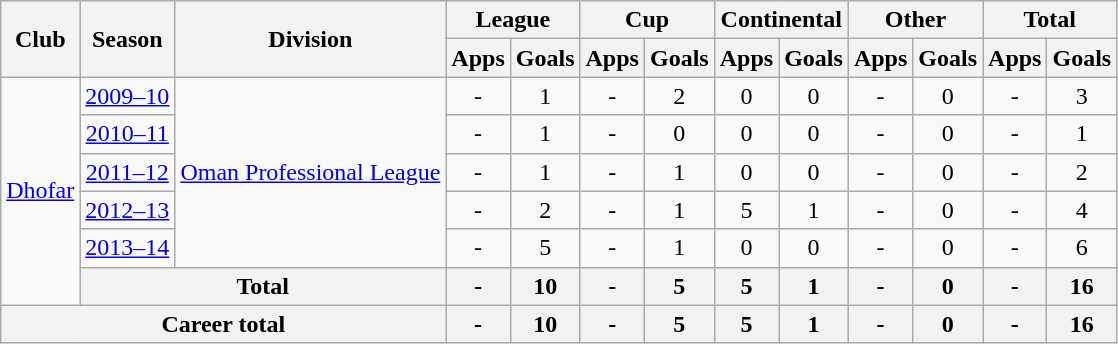<table class="wikitable" style="text-align: center;">
<tr>
<th rowspan="2">Club</th>
<th rowspan="2">Season</th>
<th rowspan="2">Division</th>
<th colspan="2">League</th>
<th colspan="2">Cup</th>
<th colspan="2">Continental</th>
<th colspan="2">Other</th>
<th colspan="2">Total</th>
</tr>
<tr>
<th>Apps</th>
<th>Goals</th>
<th>Apps</th>
<th>Goals</th>
<th>Apps</th>
<th>Goals</th>
<th>Apps</th>
<th>Goals</th>
<th>Apps</th>
<th>Goals</th>
</tr>
<tr>
<td rowspan="6"><a href='#'>Dhofar</a></td>
<td><a href='#'>2009–10</a></td>
<td rowspan="5"><a href='#'>Oman Professional League</a></td>
<td>-</td>
<td>1</td>
<td>-</td>
<td>2</td>
<td>0</td>
<td>0</td>
<td>-</td>
<td>0</td>
<td>-</td>
<td>3</td>
</tr>
<tr>
<td><a href='#'>2010–11</a></td>
<td>-</td>
<td>1</td>
<td>-</td>
<td>0</td>
<td>0</td>
<td>0</td>
<td>-</td>
<td>0</td>
<td>-</td>
<td>1</td>
</tr>
<tr>
<td><a href='#'>2011–12</a></td>
<td>-</td>
<td>1</td>
<td>-</td>
<td>1</td>
<td>0</td>
<td>0</td>
<td>-</td>
<td>0</td>
<td>-</td>
<td>2</td>
</tr>
<tr>
<td><a href='#'>2012–13</a></td>
<td>-</td>
<td>2</td>
<td>-</td>
<td>1</td>
<td>5</td>
<td>1</td>
<td>-</td>
<td>0</td>
<td>-</td>
<td>4</td>
</tr>
<tr>
<td><a href='#'>2013–14</a></td>
<td>-</td>
<td>5</td>
<td>-</td>
<td>1</td>
<td>0</td>
<td>0</td>
<td>-</td>
<td>0</td>
<td>-</td>
<td>6</td>
</tr>
<tr>
<th colspan="2">Total</th>
<th>-</th>
<th>10</th>
<th>-</th>
<th>5</th>
<th>5</th>
<th>1</th>
<th>-</th>
<th>0</th>
<th>-</th>
<th>16</th>
</tr>
<tr>
<th colspan="3">Career total</th>
<th>-</th>
<th>10</th>
<th>-</th>
<th>5</th>
<th>5</th>
<th>1</th>
<th>-</th>
<th>0</th>
<th>-</th>
<th>16</th>
</tr>
</table>
